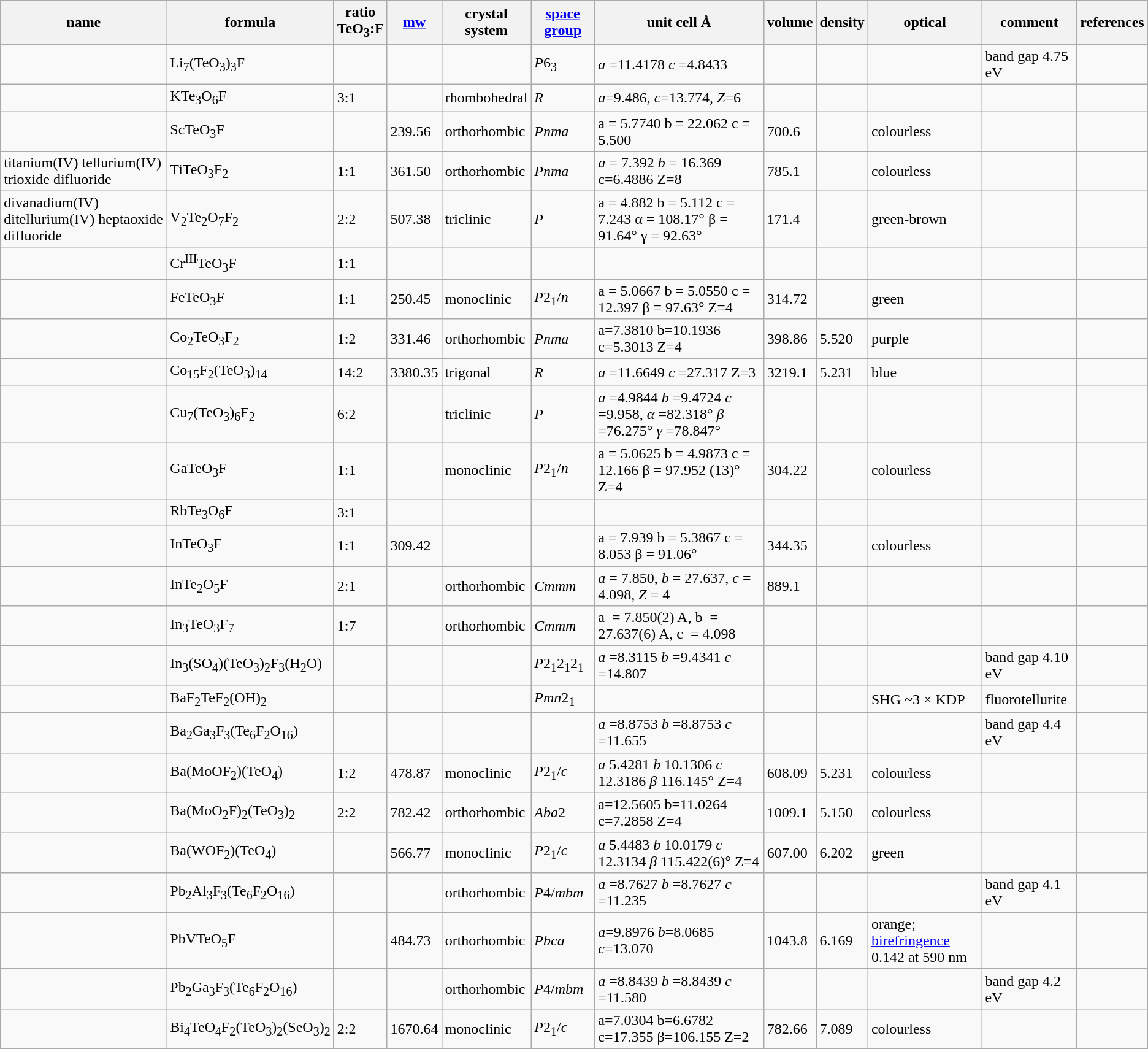<table class="wikitable">
<tr>
<th>name</th>
<th>formula</th>
<th>ratio<br>TeO<sub>3</sub>:F</th>
<th><a href='#'>mw</a></th>
<th>crystal<br>system</th>
<th><a href='#'>space group</a></th>
<th>unit cell Å</th>
<th>volume</th>
<th>density</th>
<th>optical</th>
<th>comment</th>
<th>references</th>
</tr>
<tr>
<td></td>
<td>Li<sub>7</sub>(TeO<sub>3</sub>)<sub>3</sub>F</td>
<td></td>
<td></td>
<td></td>
<td><em>P</em>6<sub>3</sub></td>
<td><em>a</em> =11.4178 <em>c</em> =4.8433</td>
<td></td>
<td></td>
<td></td>
<td>band gap 4.75 eV</td>
<td></td>
</tr>
<tr>
<td></td>
<td>KTe<sub>3</sub>O<sub>6</sub>F</td>
<td>3:1</td>
<td></td>
<td>rhombohedral</td>
<td><em>R</em></td>
<td><em>a</em>=9.486, <em>c</em>=13.774, <em>Z</em>=6</td>
<td></td>
<td></td>
<td></td>
<td></td>
<td></td>
</tr>
<tr>
<td></td>
<td>ScTeO<sub>3</sub>F</td>
<td></td>
<td>239.56</td>
<td>orthorhombic</td>
<td><em>Pnma</em></td>
<td>a = 5.7740 b = 22.062 c = 5.500</td>
<td>700.6</td>
<td></td>
<td>colourless</td>
<td></td>
<td></td>
</tr>
<tr>
<td>titanium(IV) tellurium(IV) trioxide difluoride</td>
<td>TiTeO<sub>3</sub>F<sub>2</sub></td>
<td>1:1</td>
<td>361.50</td>
<td>orthorhombic</td>
<td><em>Pnma</em></td>
<td><em>a</em> = 7.392 <em>b</em> = 16.369 c=6.4886 Z=8</td>
<td>785.1</td>
<td></td>
<td>colourless</td>
<td></td>
<td></td>
</tr>
<tr>
<td>divanadium(IV) ditellurium(IV) heptaoxide difluoride</td>
<td>V<sub>2</sub>Te<sub>2</sub>O<sub>7</sub>F<sub>2</sub></td>
<td>2:2</td>
<td>507.38</td>
<td>triclinic</td>
<td><em>P</em></td>
<td>a = 4.882 b = 5.112 c = 7.243 α = 108.17° β = 91.64° γ = 92.63°</td>
<td>171.4</td>
<td></td>
<td>green-brown</td>
<td></td>
<td></td>
</tr>
<tr>
<td></td>
<td>Cr<sup>III</sup>TeO<sub>3</sub>F</td>
<td>1:1</td>
<td></td>
<td></td>
<td></td>
<td></td>
<td></td>
<td></td>
<td></td>
<td></td>
<td></td>
</tr>
<tr>
<td></td>
<td>FeTeO<sub>3</sub>F</td>
<td>1:1</td>
<td>250.45</td>
<td>monoclinic</td>
<td><em>P</em>2<sub>1</sub>/<em>n</em></td>
<td>a = 5.0667 b = 5.0550 c = 12.397 β = 97.63° Z=4</td>
<td>314.72</td>
<td></td>
<td>green</td>
<td></td>
<td></td>
</tr>
<tr>
<td></td>
<td>Co<sub>2</sub>TeO<sub>3</sub>F<sub>2</sub></td>
<td>1:2</td>
<td>331.46</td>
<td>orthorhombic</td>
<td><em>Pnma</em></td>
<td>a=7.3810 b=10.1936 c=5.3013 Z=4</td>
<td>398.86</td>
<td>5.520</td>
<td>purple</td>
<td></td>
<td></td>
</tr>
<tr>
<td></td>
<td>Co<sub>15</sub>F<sub>2</sub>(TeO<sub>3</sub>)<sub>14</sub></td>
<td>14:2</td>
<td>3380.35</td>
<td>trigonal</td>
<td><em>R</em></td>
<td><em>a</em> =11.6649 <em>c</em> =27.317 Z=3</td>
<td>3219.1</td>
<td>5.231</td>
<td>blue</td>
<td></td>
<td></td>
</tr>
<tr>
<td></td>
<td>Cu<sub>7</sub>(TeO<sub>3</sub>)<sub>6</sub>F<sub>2</sub></td>
<td>6:2</td>
<td></td>
<td>triclinic</td>
<td><em>P</em></td>
<td><em>a</em> =4.9844 <em>b</em> =9.4724 <em>c</em> =9.958, <em>α</em> =82.318° <em>β</em> =76.275° <em>γ</em> =78.847°</td>
<td></td>
<td></td>
<td></td>
<td></td>
<td></td>
</tr>
<tr>
<td></td>
<td>GaTeO<sub>3</sub>F</td>
<td>1:1</td>
<td></td>
<td>monoclinic</td>
<td><em>P</em>2<sub>1</sub>/<em>n</em></td>
<td>a = 5.0625 b = 4.9873 c = 12.166 β = 97.952 (13)° Z=4</td>
<td>304.22</td>
<td></td>
<td>colourless</td>
<td></td>
<td></td>
</tr>
<tr>
<td></td>
<td>RbTe<sub>3</sub>O<sub>6</sub>F</td>
<td>3:1</td>
<td></td>
<td></td>
<td></td>
<td></td>
<td></td>
<td></td>
<td></td>
<td></td>
<td></td>
</tr>
<tr>
<td></td>
<td>InTeO<sub>3</sub>F</td>
<td>1:1</td>
<td>309.42</td>
<td></td>
<td></td>
<td>a = 7.939 b = 5.3867 c = 8.053 β = 91.06°</td>
<td>344.35</td>
<td></td>
<td>colourless</td>
<td></td>
<td></td>
</tr>
<tr>
<td></td>
<td>InTe<sub>2</sub>O<sub>5</sub>F</td>
<td>2:1</td>
<td></td>
<td>orthorhombic</td>
<td><em>Cmmm</em></td>
<td><em>a</em> = 7.850, <em>b</em> = 27.637, <em>c</em> = 4.098, <em>Z</em> = 4</td>
<td>889.1</td>
<td></td>
<td></td>
<td></td>
<td></td>
</tr>
<tr>
<td></td>
<td>In<sub>3</sub>TeO<sub>3</sub>F<sub>7</sub></td>
<td>1:7</td>
<td></td>
<td>orthorhombic</td>
<td><em>Cmmm</em></td>
<td>a  = 7.850(2) A, b  = 27.637(6) A, c  = 4.098</td>
<td></td>
<td></td>
<td></td>
<td></td>
<td></td>
</tr>
<tr>
<td></td>
<td>In<sub>3</sub>(SO<sub>4</sub>)(TeO<sub>3</sub>)<sub>2</sub>F<sub>3</sub>(H<sub>2</sub>O)</td>
<td></td>
<td></td>
<td></td>
<td><em>P</em>2<sub>1</sub>2<sub>1</sub>2<sub>1</sub></td>
<td><em>a</em> =8.3115 <em>b</em> =9.4341 <em>c</em> =14.807</td>
<td></td>
<td></td>
<td></td>
<td>band gap 4.10 eV</td>
<td></td>
</tr>
<tr>
<td></td>
<td>BaF<sub>2</sub>TeF<sub>2</sub>(OH)<sub>2</sub></td>
<td></td>
<td></td>
<td></td>
<td><em>Pmn</em>2<sub>1</sub></td>
<td></td>
<td></td>
<td></td>
<td>SHG ~3 × KDP</td>
<td>fluorotellurite</td>
<td></td>
</tr>
<tr>
<td></td>
<td>Ba<sub>2</sub>Ga<sub>3</sub>F<sub>3</sub>(Te<sub>6</sub>F<sub>2</sub>O<sub>16</sub>)</td>
<td></td>
<td></td>
<td></td>
<td></td>
<td><em>a</em> =8.8753 <em>b</em> =8.8753 <em>c</em> =11.655</td>
<td></td>
<td></td>
<td></td>
<td>band gap 4.4 eV</td>
<td></td>
</tr>
<tr>
<td></td>
<td>Ba(MoOF<sub>2</sub>)(TeO<sub>4</sub>)</td>
<td>1:2</td>
<td>478.87</td>
<td>monoclinic</td>
<td><em>P</em>2<sub>1</sub>/<em>c</em></td>
<td><em>a</em> 5.4281 <em>b</em> 10.1306 <em>c</em> 12.3186 <em>β</em> 116.145° Z=4</td>
<td>608.09</td>
<td>5.231</td>
<td>colourless</td>
<td></td>
<td></td>
</tr>
<tr>
<td></td>
<td>Ba(MoO<sub>2</sub>F)<sub>2</sub>(TeO<sub>3</sub>)<sub>2</sub></td>
<td>2:2</td>
<td>782.42</td>
<td>orthorhombic</td>
<td><em>Aba</em>2</td>
<td>a=12.5605 b=11.0264 c=7.2858 Z=4</td>
<td>1009.1</td>
<td>5.150</td>
<td>colourless</td>
<td></td>
<td></td>
</tr>
<tr>
<td></td>
<td>Ba(WOF<sub>2</sub>)(TeO<sub>4</sub>)</td>
<td></td>
<td>566.77</td>
<td>monoclinic</td>
<td><em>P</em>2<sub>1</sub>/<em>c</em></td>
<td><em>a</em> 5.4483 <em>b</em> 10.0179 <em>c</em> 12.3134 <em>β</em> 115.422(6)° Z=4</td>
<td>607.00</td>
<td>6.202</td>
<td>green</td>
<td></td>
<td></td>
</tr>
<tr>
<td></td>
<td>Pb<sub>2</sub>Al<sub>3</sub>F<sub>3</sub>(Te<sub>6</sub>F<sub>2</sub>O<sub>16</sub>)</td>
<td></td>
<td></td>
<td>orthorhombic</td>
<td><em>P</em>4/<em>mbm</em></td>
<td><em>a</em> =8.7627 <em>b</em> =8.7627 <em>c</em> =11.235</td>
<td></td>
<td></td>
<td></td>
<td>band gap 4.1 eV</td>
<td></td>
</tr>
<tr>
<td></td>
<td>PbVTeO<sub>5</sub>F</td>
<td></td>
<td>484.73</td>
<td>orthorhombic</td>
<td><em>Pbca</em></td>
<td><em>a</em>=9.8976 <em>b</em>=8.0685 <em>c</em>=13.070</td>
<td>1043.8</td>
<td>6.169</td>
<td>orange;<br><a href='#'>birefringence</a> 0.142 at 590 nm</td>
<td></td>
<td></td>
</tr>
<tr>
<td></td>
<td>Pb<sub>2</sub>Ga<sub>3</sub>F<sub>3</sub>(Te<sub>6</sub>F<sub>2</sub>O<sub>16</sub>)</td>
<td></td>
<td></td>
<td>orthorhombic</td>
<td><em>P</em>4/<em>mbm</em></td>
<td><em>a</em> =8.8439 <em>b</em> =8.8439 <em>c</em> =11.580</td>
<td></td>
<td></td>
<td></td>
<td>band gap 4.2 eV</td>
<td></td>
</tr>
<tr>
<td></td>
<td>Bi<sub>4</sub>TeO<sub>4</sub>F<sub>2</sub>(TeO<sub>3</sub>)<sub>2</sub>(SeO<sub>3</sub>)<sub>2</sub></td>
<td>2:2</td>
<td>1670.64</td>
<td>monoclinic</td>
<td><em>P</em>2<sub>1</sub>/<em>c</em></td>
<td>a=7.0304 b=6.6782 c=17.355 β=106.155 Z=2</td>
<td>782.66</td>
<td>7.089</td>
<td>colourless</td>
<td></td>
<td></td>
</tr>
<tr>
</tr>
</table>
